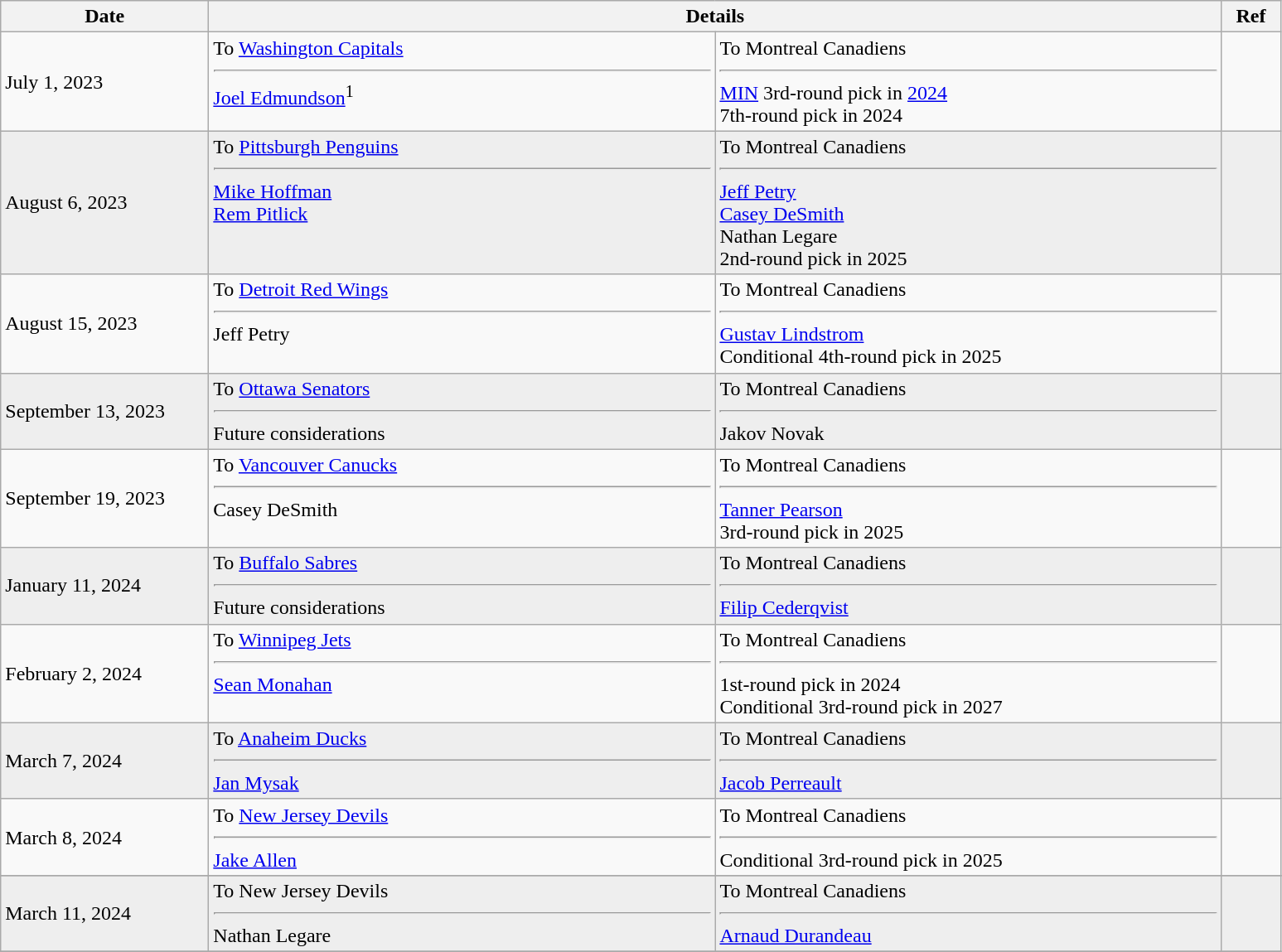<table class="wikitable">
<tr>
<th style="width: 10em;">Date</th>
<th colspan=2>Details</th>
<th style="width: 2.5em;">Ref</th>
</tr>
<tr>
<td>July 1, 2023</td>
<td style="width: 25em;" valign="top">To <a href='#'>Washington Capitals</a><hr><a href='#'>Joel Edmundson</a><sup>1</sup></td>
<td style="width: 25em;" valign="top">To Montreal Canadiens<hr><a href='#'>MIN</a> 3rd-round pick in <a href='#'>2024</a><br>7th-round pick in 2024</td>
<td></td>
</tr>
<tr bgcolor="eeeeee">
<td>August 6, 2023</td>
<td valign="top">To <a href='#'>Pittsburgh Penguins</a> <hr><a href='#'>Mike Hoffman</a><br><a href='#'>Rem Pitlick</a></td>
<td valign="top">To Montreal Canadiens<hr><a href='#'>Jeff Petry</a><br><a href='#'>Casey DeSmith</a><br>Nathan Legare<br>2nd-round pick in 2025</td>
<td></td>
</tr>
<tr>
<td>August 15, 2023</td>
<td valign="top">To <a href='#'>Detroit Red Wings</a><hr>Jeff Petry</td>
<td valign="top">To Montreal Canadiens<hr><a href='#'>Gustav Lindstrom</a><br>Conditional 4th-round pick in 2025</td>
<td></td>
</tr>
<tr bgcolor="eeeeee">
<td>September 13, 2023</td>
<td valign="top">To <a href='#'>Ottawa Senators</a><hr>Future considerations</td>
<td valign="top">To Montreal Canadiens<hr>Jakov Novak</td>
<td></td>
</tr>
<tr>
<td>September 19, 2023</td>
<td valign="top">To <a href='#'>Vancouver Canucks</a><hr>Casey DeSmith</td>
<td valign="top">To Montreal Canadiens<hr><a href='#'>Tanner Pearson</a><br>3rd-round pick in 2025</td>
<td></td>
</tr>
<tr bgcolor="eeeeee">
<td>January 11, 2024</td>
<td valign="top">To <a href='#'>Buffalo Sabres</a><hr>Future considerations</td>
<td valign="top">To Montreal Canadiens<hr><a href='#'>Filip Cederqvist</a></td>
<td></td>
</tr>
<tr>
<td>February 2, 2024</td>
<td valign="top">To <a href='#'>Winnipeg Jets</a><hr><a href='#'>Sean Monahan</a></td>
<td valign="top">To Montreal Canadiens<hr>1st-round pick in 2024<br>Conditional 3rd-round pick in 2027</td>
<td></td>
</tr>
<tr bgcolor="eeeeee">
<td>March 7, 2024</td>
<td valign="top">To <a href='#'>Anaheim Ducks</a><hr><a href='#'>Jan Mysak</a></td>
<td valign="top">To Montreal Canadiens<hr><a href='#'>Jacob Perreault</a></td>
<td></td>
</tr>
<tr>
<td>March 8, 2024</td>
<td valign="top">To <a href='#'>New Jersey Devils</a><hr><a href='#'>Jake Allen</a></td>
<td valign="top">To Montreal Canadiens<hr>Conditional 3rd-round pick in 2025</td>
<td></td>
</tr>
<tr>
</tr>
<tr bgcolor="eeeeee">
<td>March 11, 2024</td>
<td valign="top">To New Jersey Devils<hr>Nathan Legare</td>
<td valign="top">To Montreal Canadiens<hr><a href='#'>Arnaud Durandeau</a></td>
<td></td>
</tr>
<tr>
</tr>
</table>
